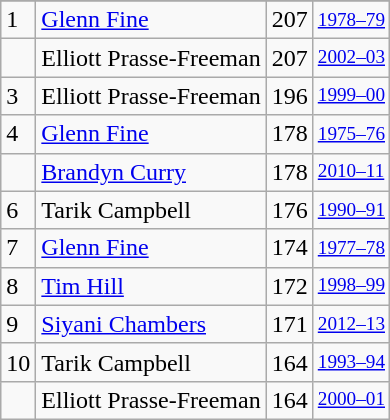<table class="wikitable">
<tr>
</tr>
<tr>
<td>1</td>
<td><a href='#'>Glenn Fine</a></td>
<td>207</td>
<td style="font-size:80%;"><a href='#'>1978–79</a></td>
</tr>
<tr>
<td></td>
<td>Elliott Prasse-Freeman</td>
<td>207</td>
<td style="font-size:80%;"><a href='#'>2002–03</a></td>
</tr>
<tr>
<td>3</td>
<td>Elliott Prasse-Freeman</td>
<td>196</td>
<td style="font-size:80%;"><a href='#'>1999–00</a></td>
</tr>
<tr>
<td>4</td>
<td><a href='#'>Glenn Fine</a></td>
<td>178</td>
<td style="font-size:80%;"><a href='#'>1975–76</a></td>
</tr>
<tr>
<td></td>
<td><a href='#'>Brandyn Curry</a></td>
<td>178</td>
<td style="font-size:80%;"><a href='#'>2010–11</a></td>
</tr>
<tr>
<td>6</td>
<td>Tarik Campbell</td>
<td>176</td>
<td style="font-size:80%;"><a href='#'>1990–91</a></td>
</tr>
<tr>
<td>7</td>
<td><a href='#'>Glenn Fine</a></td>
<td>174</td>
<td style="font-size:80%;"><a href='#'>1977–78</a></td>
</tr>
<tr>
<td>8</td>
<td><a href='#'>Tim Hill</a></td>
<td>172</td>
<td style="font-size:80%;"><a href='#'>1998–99</a></td>
</tr>
<tr>
<td>9</td>
<td><a href='#'>Siyani Chambers</a></td>
<td>171</td>
<td style="font-size:80%;"><a href='#'>2012–13</a></td>
</tr>
<tr>
<td>10</td>
<td>Tarik Campbell</td>
<td>164</td>
<td style="font-size:80%;"><a href='#'>1993–94</a></td>
</tr>
<tr>
<td></td>
<td>Elliott Prasse-Freeman</td>
<td>164</td>
<td style="font-size:80%;"><a href='#'>2000–01</a></td>
</tr>
</table>
